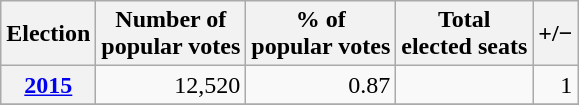<table class="wikitable" style="text-align: right;">
<tr align=center>
<th>Election</th>
<th>Number of<br>popular votes</th>
<th>% of<br>popular votes</th>
<th>Total<br>elected seats</th>
<th>+/−</th>
</tr>
<tr>
<th><a href='#'>2015</a></th>
<td>12,520</td>
<td>0.87</td>
<td></td>
<td>1</td>
</tr>
<tr>
</tr>
</table>
